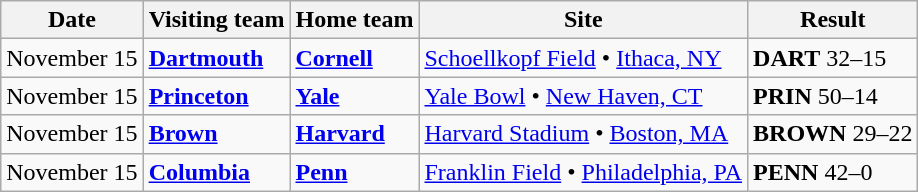<table class="wikitable">
<tr>
<th>Date</th>
<th>Visiting team</th>
<th>Home team</th>
<th>Site</th>
<th>Result</th>
</tr>
<tr>
<td>November 15</td>
<td><strong><a href='#'>Dartmouth</a></strong></td>
<td><strong><a href='#'>Cornell</a></strong></td>
<td><a href='#'>Schoellkopf Field</a> • <a href='#'>Ithaca, NY</a></td>
<td><strong>DART</strong> 32–15</td>
</tr>
<tr>
<td>November 15</td>
<td><strong><a href='#'>Princeton</a></strong></td>
<td><strong><a href='#'>Yale</a></strong></td>
<td><a href='#'>Yale Bowl</a> • <a href='#'>New Haven, CT</a></td>
<td><strong>PRIN</strong> 50–14</td>
</tr>
<tr>
<td>November 15</td>
<td><strong><a href='#'>Brown</a></strong></td>
<td><strong><a href='#'>Harvard</a></strong></td>
<td><a href='#'>Harvard Stadium</a> • <a href='#'>Boston, MA</a></td>
<td><strong>BROWN</strong> 29–22</td>
</tr>
<tr>
<td>November 15</td>
<td><strong><a href='#'>Columbia</a></strong></td>
<td><strong><a href='#'>Penn</a></strong></td>
<td><a href='#'>Franklin Field</a> • <a href='#'>Philadelphia, PA</a></td>
<td><strong>PENN</strong> 42–0</td>
</tr>
</table>
